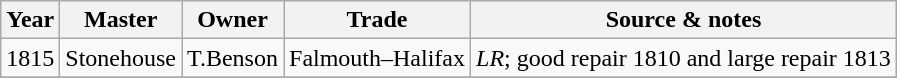<table class=" wikitable">
<tr>
<th>Year</th>
<th>Master</th>
<th>Owner</th>
<th>Trade</th>
<th>Source & notes</th>
</tr>
<tr>
<td>1815</td>
<td>Stonehouse</td>
<td>T.Benson</td>
<td>Falmouth–Halifax</td>
<td><em>LR</em>; good repair 1810 and large repair 1813</td>
</tr>
<tr>
</tr>
</table>
